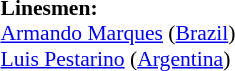<table width=50% style="font-size: 90%">
<tr>
<td><br><strong>Linesmen:</strong>
<br><a href='#'>Armando Marques</a> (<a href='#'>Brazil</a>)
<br><a href='#'>Luis Pestarino</a> (<a href='#'>Argentina</a>)</td>
</tr>
</table>
